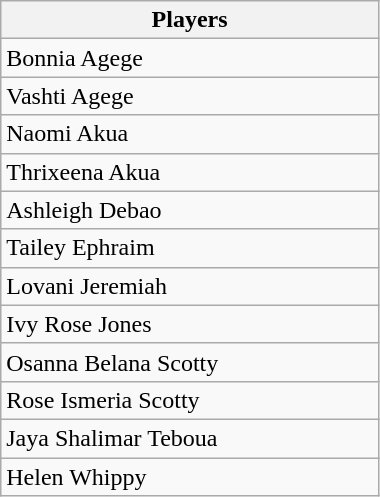<table class=wikitable style="width:20%">
<tr>
<th>Players</th>
</tr>
<tr>
<td>Bonnia Agege</td>
</tr>
<tr>
<td>Vashti Agege</td>
</tr>
<tr>
<td>Naomi Akua</td>
</tr>
<tr>
<td>Thrixeena Akua</td>
</tr>
<tr>
<td>Ashleigh Debao</td>
</tr>
<tr>
<td>Tailey Ephraim</td>
</tr>
<tr>
<td>Lovani Jeremiah</td>
</tr>
<tr>
<td>Ivy Rose Jones</td>
</tr>
<tr>
<td>Osanna Belana Scotty</td>
</tr>
<tr>
<td>Rose Ismeria Scotty</td>
</tr>
<tr>
<td>Jaya Shalimar Teboua</td>
</tr>
<tr>
<td>Helen Whippy</td>
</tr>
</table>
